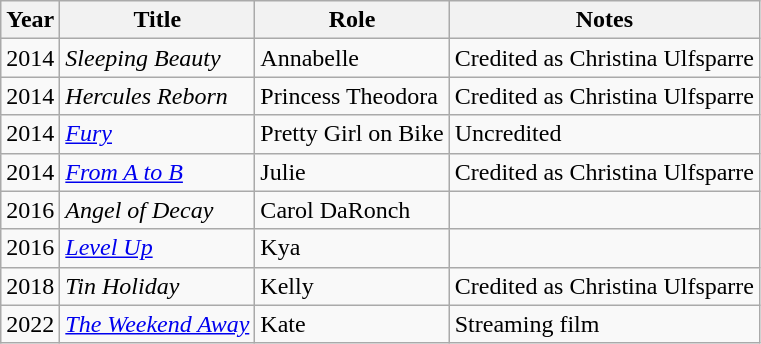<table class="wikitable sortable">
<tr>
<th>Year</th>
<th>Title</th>
<th>Role</th>
<th class="unsortable">Notes</th>
</tr>
<tr>
<td>2014</td>
<td><em>Sleeping Beauty</em></td>
<td>Annabelle</td>
<td>Credited as Christina Ulfsparre</td>
</tr>
<tr>
<td>2014</td>
<td><em>Hercules Reborn</em></td>
<td>Princess Theodora</td>
<td>Credited as Christina Ulfsparre</td>
</tr>
<tr>
<td>2014</td>
<td><em><a href='#'>Fury</a></em></td>
<td>Pretty Girl on Bike</td>
<td>Uncredited</td>
</tr>
<tr>
<td>2014</td>
<td><em><a href='#'>From A to B</a></em></td>
<td>Julie</td>
<td>Credited as Christina Ulfsparre</td>
</tr>
<tr>
<td>2016</td>
<td><em>Angel of Decay</em></td>
<td>Carol DaRonch</td>
<td></td>
</tr>
<tr>
<td>2016</td>
<td><em><a href='#'>Level Up</a></em></td>
<td>Kya</td>
<td></td>
</tr>
<tr>
<td>2018</td>
<td><em>Tin Holiday</em></td>
<td>Kelly</td>
<td>Credited as Christina Ulfsparre</td>
</tr>
<tr>
<td>2022</td>
<td><em><a href='#'>The Weekend Away</a></em></td>
<td>Kate</td>
<td>Streaming film</td>
</tr>
</table>
